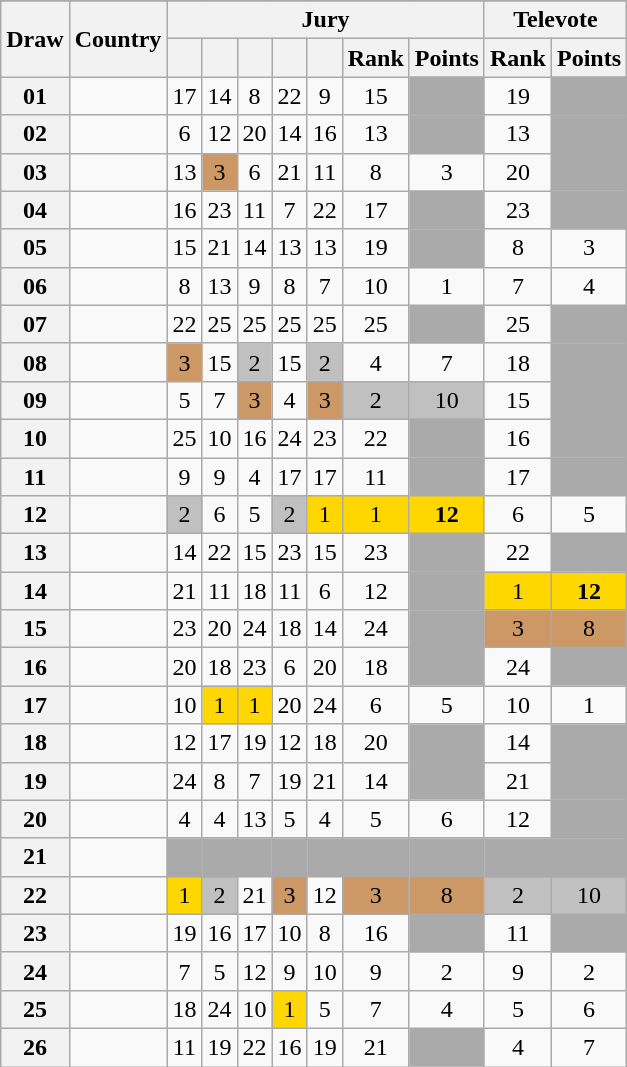<table class="sortable wikitable collapsible plainrowheaders" style="text-align:center;">
<tr>
</tr>
<tr>
<th scope="col" rowspan="2">Draw</th>
<th scope="col" rowspan="2">Country</th>
<th scope="col" colspan="7">Jury</th>
<th scope="col" colspan="2">Televote</th>
</tr>
<tr>
<th scope="col"><small></small></th>
<th scope="col"><small></small></th>
<th scope="col"><small></small></th>
<th scope="col"><small></small></th>
<th scope="col"><small></small></th>
<th scope="col">Rank</th>
<th scope="col">Points</th>
<th scope="col">Rank</th>
<th scope="col">Points</th>
</tr>
<tr>
<th scope="row" style="text-align:center;">01</th>
<td style="text-align:left;"></td>
<td>17</td>
<td>14</td>
<td>8</td>
<td>22</td>
<td>9</td>
<td>15</td>
<td style="background:#AAAAAA;"></td>
<td>19</td>
<td style="background:#AAAAAA;"></td>
</tr>
<tr>
<th scope="row" style="text-align:center;">02</th>
<td style="text-align:left;"></td>
<td>6</td>
<td>12</td>
<td>20</td>
<td>14</td>
<td>16</td>
<td>13</td>
<td style="background:#AAAAAA;"></td>
<td>13</td>
<td style="background:#AAAAAA;"></td>
</tr>
<tr>
<th scope="row" style="text-align:center;">03</th>
<td style="text-align:left;"></td>
<td>13</td>
<td style="background:#CC9966;">3</td>
<td>6</td>
<td>21</td>
<td>11</td>
<td>8</td>
<td>3</td>
<td>20</td>
<td style="background:#AAAAAA;"></td>
</tr>
<tr>
<th scope="row" style="text-align:center;">04</th>
<td style="text-align:left;"></td>
<td>16</td>
<td>23</td>
<td>11</td>
<td>7</td>
<td>22</td>
<td>17</td>
<td style="background:#AAAAAA;"></td>
<td>23</td>
<td style="background:#AAAAAA;"></td>
</tr>
<tr>
<th scope="row" style="text-align:center;">05</th>
<td style="text-align:left;"></td>
<td>15</td>
<td>21</td>
<td>14</td>
<td>13</td>
<td>13</td>
<td>19</td>
<td style="background:#AAAAAA;"></td>
<td>8</td>
<td>3</td>
</tr>
<tr>
<th scope="row" style="text-align:center;">06</th>
<td style="text-align:left;"></td>
<td>8</td>
<td>13</td>
<td>9</td>
<td>8</td>
<td>7</td>
<td>10</td>
<td>1</td>
<td>7</td>
<td>4</td>
</tr>
<tr>
<th scope="row" style="text-align:center;">07</th>
<td style="text-align:left;"></td>
<td>22</td>
<td>25</td>
<td>25</td>
<td>25</td>
<td>25</td>
<td>25</td>
<td style="background:#AAAAAA;"></td>
<td>25</td>
<td style="background:#AAAAAA;"></td>
</tr>
<tr>
<th scope="row" style="text-align:center;">08</th>
<td style="text-align:left;"></td>
<td style="background:#CC9966;">3</td>
<td>15</td>
<td style="background:silver;">2</td>
<td>15</td>
<td style="background:silver;">2</td>
<td>4</td>
<td>7</td>
<td>18</td>
<td style="background:#AAAAAA;"></td>
</tr>
<tr>
<th scope="row" style="text-align:center;">09</th>
<td style="text-align:left;"></td>
<td>5</td>
<td>7</td>
<td style="background:#CC9966;">3</td>
<td>4</td>
<td style="background:#CC9966;">3</td>
<td style="background:silver;">2</td>
<td style="background:silver;">10</td>
<td>15</td>
<td style="background:#AAAAAA;"></td>
</tr>
<tr>
<th scope="row" style="text-align:center;">10</th>
<td style="text-align:left;"></td>
<td>25</td>
<td>10</td>
<td>16</td>
<td>24</td>
<td>23</td>
<td>22</td>
<td style="background:#AAAAAA;"></td>
<td>16</td>
<td style="background:#AAAAAA;"></td>
</tr>
<tr>
<th scope="row" style="text-align:center;">11</th>
<td style="text-align:left;"></td>
<td>9</td>
<td>9</td>
<td>4</td>
<td>17</td>
<td>17</td>
<td>11</td>
<td style="background:#AAAAAA;"></td>
<td>17</td>
<td style="background:#AAAAAA;"></td>
</tr>
<tr>
<th scope="row" style="text-align:center;">12</th>
<td style="text-align:left;"></td>
<td style="background:silver;">2</td>
<td>6</td>
<td>5</td>
<td style="background:silver;">2</td>
<td style="background:gold;">1</td>
<td style="background:gold;">1</td>
<td style="background:gold;"><strong>12</strong></td>
<td>6</td>
<td>5</td>
</tr>
<tr>
<th scope="row" style="text-align:center;">13</th>
<td style="text-align:left;"></td>
<td>14</td>
<td>22</td>
<td>15</td>
<td>23</td>
<td>15</td>
<td>23</td>
<td style="background:#AAAAAA;"></td>
<td>22</td>
<td style="background:#AAAAAA;"></td>
</tr>
<tr>
<th scope="row" style="text-align:center;">14</th>
<td style="text-align:left;"></td>
<td>21</td>
<td>11</td>
<td>18</td>
<td>11</td>
<td>6</td>
<td>12</td>
<td style="background:#AAAAAA;"></td>
<td style="background:gold;">1</td>
<td style="background:gold;"><strong>12</strong></td>
</tr>
<tr>
<th scope="row" style="text-align:center;">15</th>
<td style="text-align:left;"></td>
<td>23</td>
<td>20</td>
<td>24</td>
<td>18</td>
<td>14</td>
<td>24</td>
<td style="background:#AAAAAA;"></td>
<td style="background:#CC9966;">3</td>
<td style="background:#CC9966;">8</td>
</tr>
<tr>
<th scope="row" style="text-align:center;">16</th>
<td style="text-align:left;"></td>
<td>20</td>
<td>18</td>
<td>23</td>
<td>6</td>
<td>20</td>
<td>18</td>
<td style="background:#AAAAAA;"></td>
<td>24</td>
<td style="background:#AAAAAA;"></td>
</tr>
<tr>
<th scope="row" style="text-align:center;">17</th>
<td style="text-align:left;"></td>
<td>10</td>
<td style="background:gold;">1</td>
<td style="background:gold;">1</td>
<td>20</td>
<td>24</td>
<td>6</td>
<td>5</td>
<td>10</td>
<td>1</td>
</tr>
<tr>
<th scope="row" style="text-align:center;">18</th>
<td style="text-align:left;"></td>
<td>12</td>
<td>17</td>
<td>19</td>
<td>12</td>
<td>18</td>
<td>20</td>
<td style="background:#AAAAAA;"></td>
<td>14</td>
<td style="background:#AAAAAA;"></td>
</tr>
<tr>
<th scope="row" style="text-align:center;">19</th>
<td style="text-align:left;"></td>
<td>24</td>
<td>8</td>
<td>7</td>
<td>19</td>
<td>21</td>
<td>14</td>
<td style="background:#AAAAAA;"></td>
<td>21</td>
<td style="background:#AAAAAA;"></td>
</tr>
<tr>
<th scope="row" style="text-align:center;">20</th>
<td style="text-align:left;"></td>
<td>4</td>
<td>4</td>
<td>13</td>
<td>5</td>
<td>4</td>
<td>5</td>
<td>6</td>
<td>12</td>
<td style="background:#AAAAAA;"></td>
</tr>
<tr class="sortbottom">
<th scope="row" style="text-align:center;">21</th>
<td style="text-align:left;"></td>
<td style="background:#AAAAAA;"></td>
<td style="background:#AAAAAA;"></td>
<td style="background:#AAAAAA;"></td>
<td style="background:#AAAAAA;"></td>
<td style="background:#AAAAAA;"></td>
<td style="background:#AAAAAA;"></td>
<td style="background:#AAAAAA;"></td>
<td style="background:#AAAAAA;"></td>
<td style="background:#AAAAAA;"></td>
</tr>
<tr>
<th scope="row" style="text-align:center;">22</th>
<td style="text-align:left;"></td>
<td style="background:gold;">1</td>
<td style="background:silver;">2</td>
<td>21</td>
<td style="background:#CC9966;">3</td>
<td>12</td>
<td style="background:#CC9966;">3</td>
<td style="background:#CC9966;">8</td>
<td style="background:silver;">2</td>
<td style="background:silver;">10</td>
</tr>
<tr>
<th scope="row" style="text-align:center;">23</th>
<td style="text-align:left;"></td>
<td>19</td>
<td>16</td>
<td>17</td>
<td>10</td>
<td>8</td>
<td>16</td>
<td style="background:#AAAAAA;"></td>
<td>11</td>
<td style="background:#AAAAAA;"></td>
</tr>
<tr>
<th scope="row" style="text-align:center;">24</th>
<td style="text-align:left;"></td>
<td>7</td>
<td>5</td>
<td>12</td>
<td>9</td>
<td>10</td>
<td>9</td>
<td>2</td>
<td>9</td>
<td>2</td>
</tr>
<tr>
<th scope="row" style="text-align:center;">25</th>
<td style="text-align:left;"></td>
<td>18</td>
<td>24</td>
<td>10</td>
<td style="background:gold;">1</td>
<td>5</td>
<td>7</td>
<td>4</td>
<td>5</td>
<td>6</td>
</tr>
<tr>
<th scope="row" style="text-align:center;">26</th>
<td style="text-align:left;"></td>
<td>11</td>
<td>19</td>
<td>22</td>
<td>16</td>
<td>19</td>
<td>21</td>
<td style="background:#AAAAAA;"></td>
<td>4</td>
<td>7</td>
</tr>
</table>
